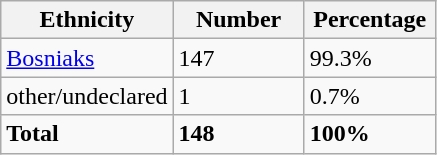<table class="wikitable">
<tr>
<th width="100px">Ethnicity</th>
<th width="80px">Number</th>
<th width="80px">Percentage</th>
</tr>
<tr>
<td><a href='#'>Bosniaks</a></td>
<td>147</td>
<td>99.3%</td>
</tr>
<tr>
<td>other/undeclared</td>
<td>1</td>
<td>0.7%</td>
</tr>
<tr>
<td><strong>Total</strong></td>
<td><strong>148</strong></td>
<td><strong>100%</strong></td>
</tr>
</table>
